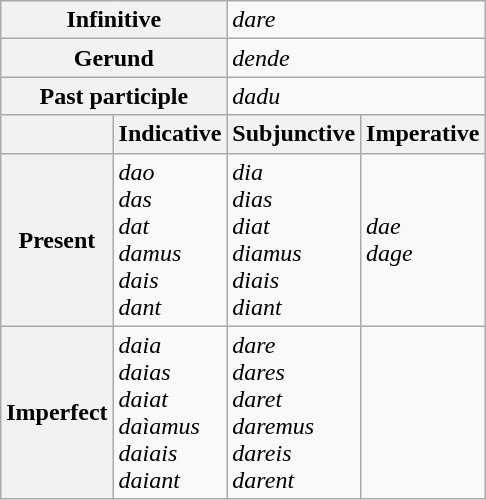<table class="wikitable">
<tr>
<th colspan=2>Infinitive</th>
<td colspan=2><em>dare</em></td>
</tr>
<tr>
<th colspan=2>Gerund</th>
<td colspan=2><em>dende</em></td>
</tr>
<tr>
<th colspan=2>Past participle</th>
<td colspan=2><em>dadu</em></td>
</tr>
<tr>
<th></th>
<th>Indicative</th>
<th>Subjunctive</th>
<th>Imperative</th>
</tr>
<tr>
<th>Present</th>
<td><em>dao</em><br><em>das</em><br><em>dat</em><br><em>damus</em><br><em>dais</em><br><em>dant</em></td>
<td><em>dia</em><br><em>dias</em><br><em>diat</em><br><em>diamus</em><br><em>diais</em><br><em>diant</em></td>
<td><em>dae</em><br><em>dage</em></td>
</tr>
<tr>
<th>Imperfect</th>
<td><em>daia</em><br><em>daias</em><br><em>daiat</em><br><em>daìamus</em><br><em>daiais</em><br><em>daiant</em></td>
<td><em>dare</em><br><em>dares</em><br><em>daret</em><br><em>daremus</em><br><em>dareis</em><br><em>darent</em></td>
<td></td>
</tr>
</table>
